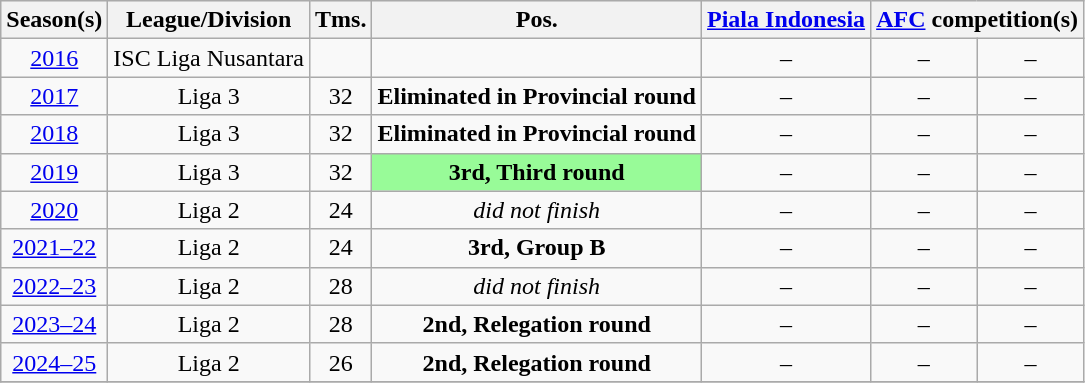<table class="wikitable" style="text-align:center">
<tr style="background:#efefef;">
<th>Season(s)</th>
<th>League/Division</th>
<th>Tms.</th>
<th>Pos.</th>
<th><a href='#'>Piala Indonesia</a></th>
<th colspan=2><a href='#'>AFC</a> competition(s)</th>
</tr>
<tr>
<td><a href='#'>2016</a></td>
<td>ISC Liga Nusantara</td>
<td></td>
<td></td>
<td>–</td>
<td>–</td>
<td>–</td>
</tr>
<tr>
<td><a href='#'>2017</a></td>
<td>Liga 3</td>
<td>32</td>
<td><strong>Eliminated in Provincial round</strong></td>
<td>–</td>
<td>–</td>
<td>–</td>
</tr>
<tr>
<td><a href='#'>2018</a></td>
<td>Liga 3</td>
<td>32</td>
<td><strong>Eliminated in Provincial round</strong></td>
<td>–</td>
<td>–</td>
<td>–</td>
</tr>
<tr>
<td><a href='#'>2019</a></td>
<td>Liga 3</td>
<td>32</td>
<td bgcolor="palegreen"><strong>3rd, Third round</strong></td>
<td>–</td>
<td>–</td>
<td>–</td>
</tr>
<tr>
<td><a href='#'>2020</a></td>
<td>Liga 2</td>
<td>24</td>
<td><em>did not finish</em></td>
<td>–</td>
<td>–</td>
<td>–</td>
</tr>
<tr>
<td><a href='#'>2021–22</a></td>
<td>Liga 2</td>
<td>24</td>
<td><strong>3rd, Group B</strong></td>
<td>–</td>
<td>–</td>
<td>–</td>
</tr>
<tr>
<td><a href='#'>2022–23</a></td>
<td>Liga 2</td>
<td>28</td>
<td><em>did not finish</em></td>
<td>–</td>
<td>–</td>
<td>–</td>
</tr>
<tr>
<td><a href='#'>2023–24</a></td>
<td>Liga 2</td>
<td>28</td>
<td><strong>2nd, Relegation round</strong></td>
<td>–</td>
<td>–</td>
<td>–</td>
</tr>
<tr>
<td><a href='#'>2024–25</a></td>
<td>Liga 2</td>
<td>26</td>
<td><strong>2nd, Relegation round</strong></td>
<td>–</td>
<td>–</td>
<td>–</td>
</tr>
<tr>
</tr>
</table>
